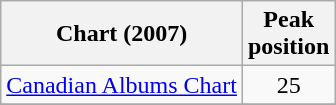<table class="wikitable" style="text-align:center;">
<tr>
<th>Chart (2007)</th>
<th>Peak<br>position</th>
</tr>
<tr>
<td align="left"><a href='#'>Canadian Albums Chart</a></td>
<td>25</td>
</tr>
<tr>
</tr>
</table>
